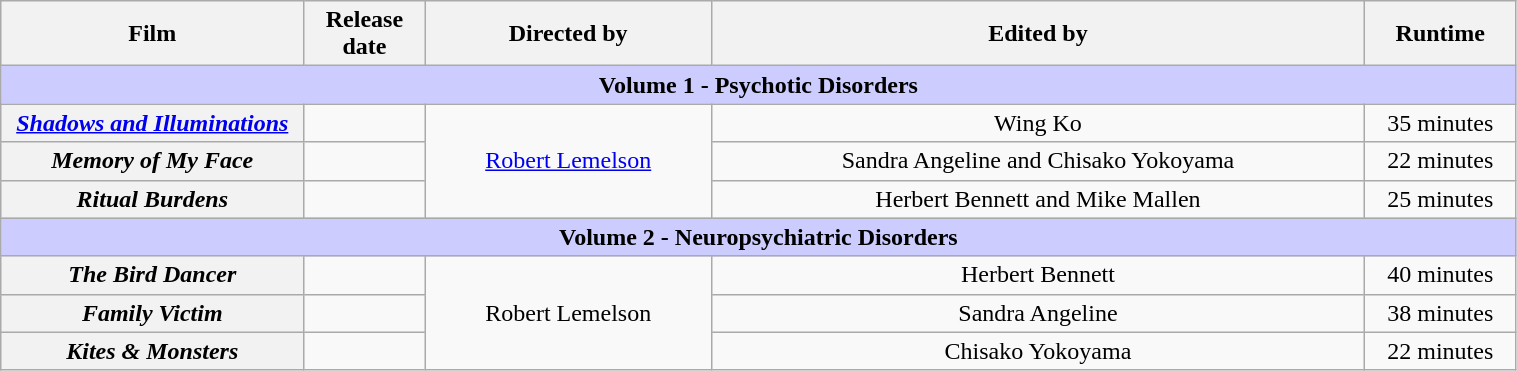<table class="wikitable plainrowheaders" style="text-align:center; margin=auto; width:80%;">
<tr>
<th style="width:20%">Film</th>
<th style="width:8%">Release date</th>
<th>Directed by</th>
<th>Edited by</th>
<th style="width:10%">Runtime</th>
</tr>
<tr>
<th colspan="5" style="background-color:#ccccff;">Volume 1 - Psychotic Disorders</th>
</tr>
<tr>
<th scope="row"><em><a href='#'>Shadows and Illuminations</a></em></th>
<td style="text-align:left"></td>
<td rowspan="3"><a href='#'>Robert Lemelson</a></td>
<td>Wing Ko</td>
<td>35 minutes</td>
</tr>
<tr>
<th scope="row"><em> Memory of My Face</em></th>
<td style="text-align:left"></td>
<td>Sandra Angeline and Chisako Yokoyama</td>
<td>22 minutes</td>
</tr>
<tr>
<th scope="row"><em>Ritual Burdens</em></th>
<td style="text-align:left"></td>
<td>Herbert Bennett and Mike Mallen</td>
<td>25 minutes</td>
</tr>
<tr>
<th colspan="5" style="background-color:#ccccff;">Volume 2 - Neuropsychiatric Disorders</th>
</tr>
<tr>
<th scope="row"><em>The Bird Dancer</em></th>
<td style="text-align:left"></td>
<td rowspan="3">Robert Lemelson</td>
<td>Herbert Bennett</td>
<td>40 minutes</td>
</tr>
<tr>
<th scope="row"><em>Family Victim</em></th>
<td style="text-align:left"></td>
<td>Sandra Angeline</td>
<td>38 minutes</td>
</tr>
<tr>
<th scope="row"><em>Kites & Monsters</em></th>
<td style="text-align:left"></td>
<td>Chisako Yokoyama</td>
<td>22 minutes</td>
</tr>
</table>
